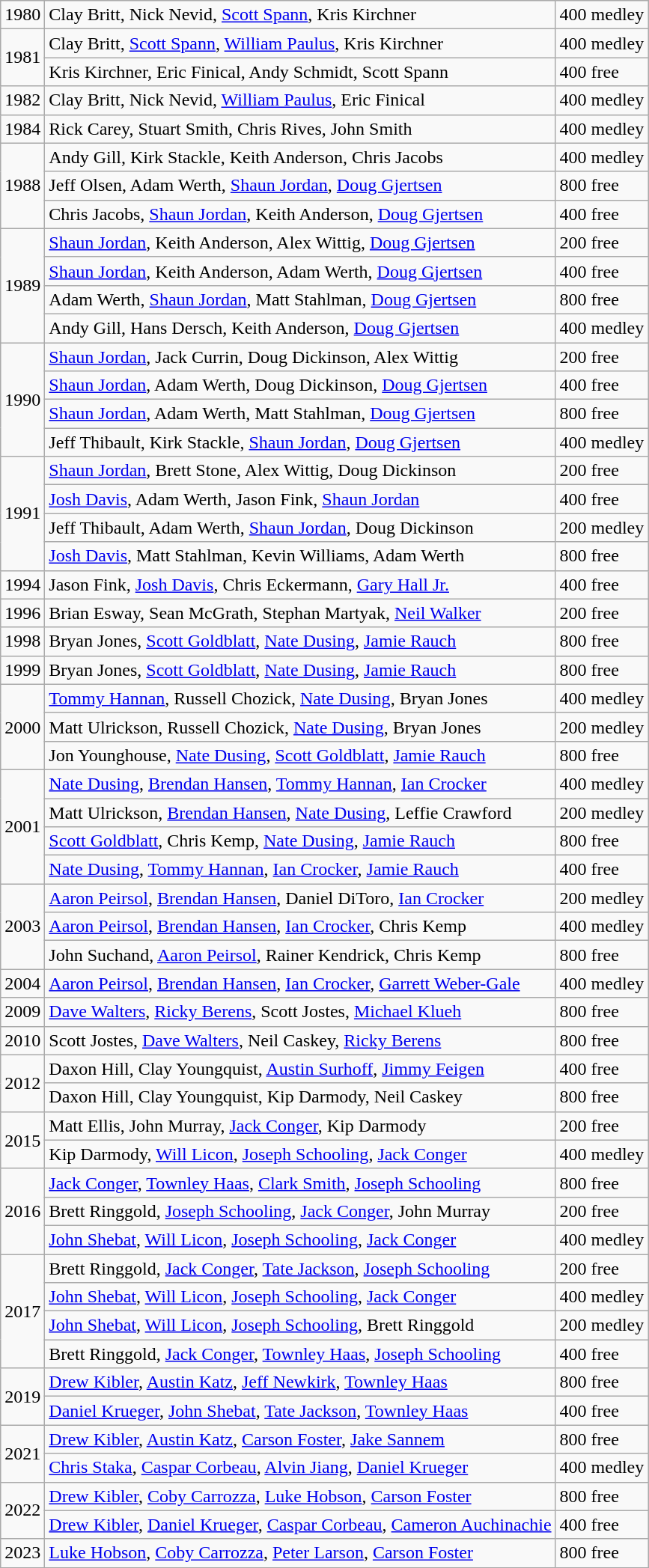<table class="wikitable">
<tr>
<td>1980</td>
<td>Clay Britt, Nick Nevid, <a href='#'>Scott Spann</a>, Kris Kirchner</td>
<td>400 medley</td>
</tr>
<tr>
<td rowspan=2>1981</td>
<td>Clay Britt, <a href='#'>Scott Spann</a>, <a href='#'>William Paulus</a>, Kris Kirchner</td>
<td>400 medley</td>
</tr>
<tr>
<td>Kris Kirchner, Eric Finical, Andy Schmidt, Scott Spann</td>
<td>400 free</td>
</tr>
<tr>
<td>1982</td>
<td>Clay Britt, Nick Nevid, <a href='#'>William Paulus</a>, Eric Finical</td>
<td>400 medley</td>
</tr>
<tr>
<td>1984</td>
<td>Rick Carey, Stuart Smith, Chris Rives, John Smith</td>
<td>400 medley</td>
</tr>
<tr>
<td rowspan=3>1988</td>
<td>Andy Gill, Kirk Stackle, Keith Anderson, Chris Jacobs</td>
<td>400 medley</td>
</tr>
<tr>
<td>Jeff Olsen, Adam Werth, <a href='#'>Shaun Jordan</a>, <a href='#'>Doug Gjertsen</a></td>
<td>800 free</td>
</tr>
<tr>
<td>Chris Jacobs, <a href='#'>Shaun Jordan</a>, Keith Anderson, <a href='#'>Doug Gjertsen</a></td>
<td>400 free</td>
</tr>
<tr>
<td rowspan=4>1989</td>
<td><a href='#'>Shaun Jordan</a>, Keith Anderson, Alex Wittig, <a href='#'>Doug Gjertsen</a></td>
<td>200 free</td>
</tr>
<tr>
<td><a href='#'>Shaun Jordan</a>, Keith Anderson, Adam Werth, <a href='#'>Doug Gjertsen</a></td>
<td>400 free</td>
</tr>
<tr>
<td>Adam Werth, <a href='#'>Shaun Jordan</a>, Matt Stahlman, <a href='#'>Doug Gjertsen</a></td>
<td>800 free</td>
</tr>
<tr>
<td>Andy Gill, Hans Dersch, Keith Anderson, <a href='#'>Doug Gjertsen</a></td>
<td>400 medley</td>
</tr>
<tr>
<td rowspan=4>1990</td>
<td><a href='#'>Shaun Jordan</a>, Jack Currin, Doug Dickinson, Alex Wittig</td>
<td>200 free</td>
</tr>
<tr>
<td><a href='#'>Shaun Jordan</a>, Adam Werth, Doug Dickinson, <a href='#'>Doug Gjertsen</a></td>
<td>400 free</td>
</tr>
<tr>
<td><a href='#'>Shaun Jordan</a>, Adam Werth, Matt Stahlman, <a href='#'>Doug Gjertsen</a></td>
<td>800 free</td>
</tr>
<tr>
<td>Jeff Thibault, Kirk Stackle, <a href='#'>Shaun Jordan</a>, <a href='#'>Doug Gjertsen</a></td>
<td>400 medley</td>
</tr>
<tr>
<td rowspan=4>1991</td>
<td><a href='#'>Shaun Jordan</a>, Brett Stone, Alex Wittig, Doug Dickinson</td>
<td>200 free</td>
</tr>
<tr>
<td><a href='#'>Josh Davis</a>, Adam Werth, Jason Fink, <a href='#'>Shaun Jordan</a></td>
<td>400 free</td>
</tr>
<tr>
<td>Jeff Thibault, Adam Werth, <a href='#'>Shaun Jordan</a>, Doug Dickinson</td>
<td>200 medley</td>
</tr>
<tr>
<td><a href='#'>Josh Davis</a>, Matt Stahlman, Kevin Williams, Adam Werth</td>
<td>800 free</td>
</tr>
<tr>
<td>1994</td>
<td>Jason Fink, <a href='#'>Josh Davis</a>, Chris Eckermann, <a href='#'>Gary Hall Jr.</a></td>
<td>400 free</td>
</tr>
<tr>
<td>1996</td>
<td>Brian Esway, Sean McGrath, Stephan Martyak, <a href='#'>Neil Walker</a></td>
<td>200 free</td>
</tr>
<tr>
<td>1998</td>
<td>Bryan Jones, <a href='#'>Scott Goldblatt</a>, <a href='#'>Nate Dusing</a>, <a href='#'>Jamie Rauch</a></td>
<td>800 free</td>
</tr>
<tr>
<td>1999</td>
<td>Bryan Jones, <a href='#'>Scott Goldblatt</a>, <a href='#'>Nate Dusing</a>, <a href='#'>Jamie Rauch</a></td>
<td>800 free</td>
</tr>
<tr>
<td rowspan=3>2000</td>
<td><a href='#'>Tommy Hannan</a>, Russell Chozick, <a href='#'>Nate Dusing</a>, Bryan Jones</td>
<td>400 medley</td>
</tr>
<tr>
<td>Matt Ulrickson, Russell Chozick, <a href='#'>Nate Dusing</a>, Bryan Jones</td>
<td>200 medley</td>
</tr>
<tr>
<td>Jon Younghouse, <a href='#'>Nate Dusing</a>, <a href='#'>Scott Goldblatt</a>, <a href='#'>Jamie Rauch</a></td>
<td>800 free</td>
</tr>
<tr>
<td rowspan=4>2001</td>
<td><a href='#'>Nate Dusing</a>, <a href='#'>Brendan Hansen</a>, <a href='#'>Tommy Hannan</a>, <a href='#'>Ian Crocker</a></td>
<td>400 medley</td>
</tr>
<tr>
<td>Matt Ulrickson, <a href='#'>Brendan Hansen</a>, <a href='#'>Nate Dusing</a>, Leffie Crawford</td>
<td>200 medley</td>
</tr>
<tr>
<td><a href='#'>Scott Goldblatt</a>, Chris Kemp, <a href='#'>Nate Dusing</a>, <a href='#'>Jamie Rauch</a></td>
<td>800 free</td>
</tr>
<tr>
<td><a href='#'>Nate Dusing</a>, <a href='#'>Tommy Hannan</a>, <a href='#'>Ian Crocker</a>, <a href='#'>Jamie Rauch</a></td>
<td>400 free</td>
</tr>
<tr>
<td rowspan=3>2003</td>
<td><a href='#'>Aaron Peirsol</a>, <a href='#'>Brendan Hansen</a>, Daniel DiToro, <a href='#'>Ian Crocker</a></td>
<td>200 medley</td>
</tr>
<tr>
<td><a href='#'>Aaron Peirsol</a>, <a href='#'>Brendan Hansen</a>, <a href='#'>Ian Crocker</a>, Chris Kemp</td>
<td>400 medley</td>
</tr>
<tr>
<td>John Suchand, <a href='#'>Aaron Peirsol</a>, Rainer Kendrick, Chris Kemp</td>
<td>800 free</td>
</tr>
<tr>
<td>2004</td>
<td><a href='#'>Aaron Peirsol</a>, <a href='#'>Brendan Hansen</a>, <a href='#'>Ian Crocker</a>, <a href='#'>Garrett Weber-Gale</a></td>
<td>400 medley</td>
</tr>
<tr>
<td>2009</td>
<td><a href='#'>Dave Walters</a>, <a href='#'>Ricky Berens</a>, Scott Jostes, <a href='#'>Michael Klueh</a></td>
<td>800 free</td>
</tr>
<tr>
<td>2010</td>
<td>Scott Jostes, <a href='#'>Dave Walters</a>, Neil Caskey, <a href='#'>Ricky Berens</a></td>
<td>800 free</td>
</tr>
<tr>
<td rowspan=2>2012</td>
<td>Daxon Hill, Clay Youngquist, <a href='#'>Austin Surhoff</a>, <a href='#'>Jimmy Feigen</a></td>
<td>400 free</td>
</tr>
<tr>
<td>Daxon Hill, Clay Youngquist, Kip Darmody, Neil Caskey</td>
<td>800 free</td>
</tr>
<tr>
<td rowspan=2>2015</td>
<td>Matt Ellis, John Murray, <a href='#'>Jack Conger</a>, Kip Darmody</td>
<td>200 free</td>
</tr>
<tr>
<td>Kip Darmody, <a href='#'>Will Licon</a>, <a href='#'>Joseph Schooling</a>, <a href='#'>Jack Conger</a></td>
<td>400 medley</td>
</tr>
<tr>
<td rowspan=3>2016</td>
<td><a href='#'>Jack Conger</a>, <a href='#'>Townley Haas</a>, <a href='#'>Clark Smith</a>, <a href='#'>Joseph Schooling</a></td>
<td>800 free</td>
</tr>
<tr>
<td>Brett Ringgold, <a href='#'>Joseph Schooling</a>, <a href='#'>Jack Conger</a>, John Murray</td>
<td>200 free</td>
</tr>
<tr>
<td><a href='#'>John Shebat</a>, <a href='#'>Will Licon</a>, <a href='#'>Joseph Schooling</a>, <a href='#'>Jack Conger</a></td>
<td>400 medley</td>
</tr>
<tr>
<td rowspan=4>2017</td>
<td>Brett Ringgold, <a href='#'>Jack Conger</a>, <a href='#'>Tate Jackson</a>, <a href='#'>Joseph Schooling</a></td>
<td>200 free</td>
</tr>
<tr>
<td><a href='#'>John Shebat</a>, <a href='#'>Will Licon</a>, <a href='#'>Joseph Schooling</a>, <a href='#'>Jack Conger</a></td>
<td>400 medley</td>
</tr>
<tr>
<td><a href='#'>John Shebat</a>, <a href='#'>Will Licon</a>, <a href='#'>Joseph Schooling</a>, Brett Ringgold</td>
<td>200 medley</td>
</tr>
<tr>
<td>Brett Ringgold, <a href='#'>Jack Conger</a>, <a href='#'>Townley Haas</a>, <a href='#'>Joseph Schooling</a></td>
<td>400 free</td>
</tr>
<tr>
<td rowspan=2>2019</td>
<td><a href='#'>Drew Kibler</a>, <a href='#'>Austin Katz</a>,  <a href='#'>Jeff Newkirk</a>,  <a href='#'>Townley Haas</a></td>
<td>800 free</td>
</tr>
<tr>
<td><a href='#'>Daniel Krueger</a>, <a href='#'>John Shebat</a>, <a href='#'>Tate Jackson</a>,  <a href='#'>Townley Haas</a></td>
<td>400 free</td>
</tr>
<tr>
<td rowspan=2>2021</td>
<td><a href='#'>Drew Kibler</a>, <a href='#'>Austin Katz</a>,  <a href='#'>Carson Foster</a>,  <a href='#'>Jake Sannem</a></td>
<td>800 free</td>
</tr>
<tr>
<td><a href='#'>Chris Staka</a>, <a href='#'>Caspar Corbeau</a>,  <a href='#'>Alvin Jiang</a>, <a href='#'>Daniel Krueger</a></td>
<td>400 medley</td>
</tr>
<tr>
<td rowspan=2>2022</td>
<td><a href='#'>Drew Kibler</a>, <a href='#'>Coby Carrozza</a>,  <a href='#'>Luke Hobson</a>,  <a href='#'>Carson Foster</a></td>
<td>800 free</td>
</tr>
<tr>
<td><a href='#'>Drew Kibler</a>, <a href='#'>Daniel Krueger</a>,  <a href='#'>Caspar Corbeau</a>, <a href='#'>Cameron Auchinachie</a></td>
<td>400 free</td>
</tr>
<tr>
<td rowspan=2>2023</td>
<td><a href='#'>Luke Hobson</a>, <a href='#'>Coby Carrozza</a>,  <a href='#'>Peter Larson</a>,  <a href='#'>Carson Foster</a></td>
<td>800 free</td>
</tr>
</table>
